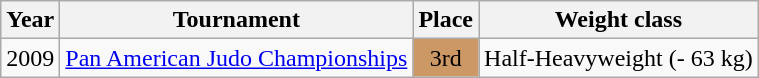<table class=wikitable>
<tr>
<th>Year</th>
<th>Tournament</th>
<th>Place</th>
<th>Weight class</th>
</tr>
<tr>
<td>2009</td>
<td><a href='#'>Pan American Judo Championships</a></td>
<td bgcolor="cc9966" align="center">3rd</td>
<td>Half-Heavyweight (- 63 kg)</td>
</tr>
</table>
